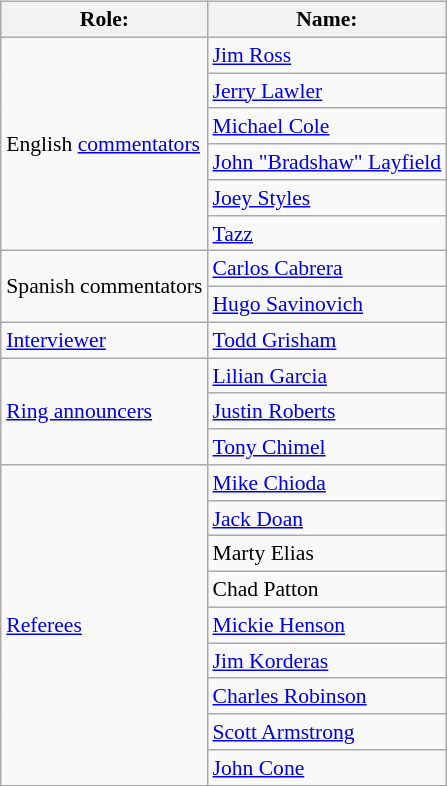<table class="wikitable" style="font-size:90%; margin: 0.5em 0 0.5em 1em; float: right; clear: right;">
<tr>
<th>Role:</th>
<th>Name:</th>
</tr>
<tr>
<td rowspan=6>English <a href='#'>commentators</a></td>
<td><a href='#'>Jim Ross</a> </td>
</tr>
<tr>
<td><a href='#'>Jerry Lawler</a> </td>
</tr>
<tr>
<td><a href='#'>Michael Cole</a> </td>
</tr>
<tr>
<td><a href='#'>John "Bradshaw" Layfield</a> </td>
</tr>
<tr>
<td><a href='#'>Joey Styles</a> </td>
</tr>
<tr>
<td><a href='#'>Tazz</a> </td>
</tr>
<tr>
<td rowspan=2>Spanish commentators</td>
<td><a href='#'>Carlos Cabrera</a></td>
</tr>
<tr>
<td><a href='#'>Hugo Savinovich</a></td>
</tr>
<tr>
<td><a href='#'>Interviewer</a></td>
<td><a href='#'>Todd Grisham</a></td>
</tr>
<tr>
<td rowspan=3><a href='#'>Ring announcers</a></td>
<td><a href='#'>Lilian Garcia</a> </td>
</tr>
<tr>
<td><a href='#'>Justin Roberts</a> </td>
</tr>
<tr>
<td><a href='#'>Tony Chimel</a>  </td>
</tr>
<tr>
<td rowspan=9><a href='#'>Referees</a></td>
<td><a href='#'>Mike Chioda</a> </td>
</tr>
<tr>
<td><a href='#'>Jack Doan</a> </td>
</tr>
<tr>
<td>Marty Elias </td>
</tr>
<tr>
<td>Chad Patton </td>
</tr>
<tr>
<td><a href='#'>Mickie Henson</a> </td>
</tr>
<tr>
<td><a href='#'>Jim Korderas</a> </td>
</tr>
<tr>
<td><a href='#'>Charles Robinson</a> </td>
</tr>
<tr>
<td><a href='#'>Scott Armstrong</a> </td>
</tr>
<tr>
<td><a href='#'>John Cone</a> </td>
</tr>
</table>
